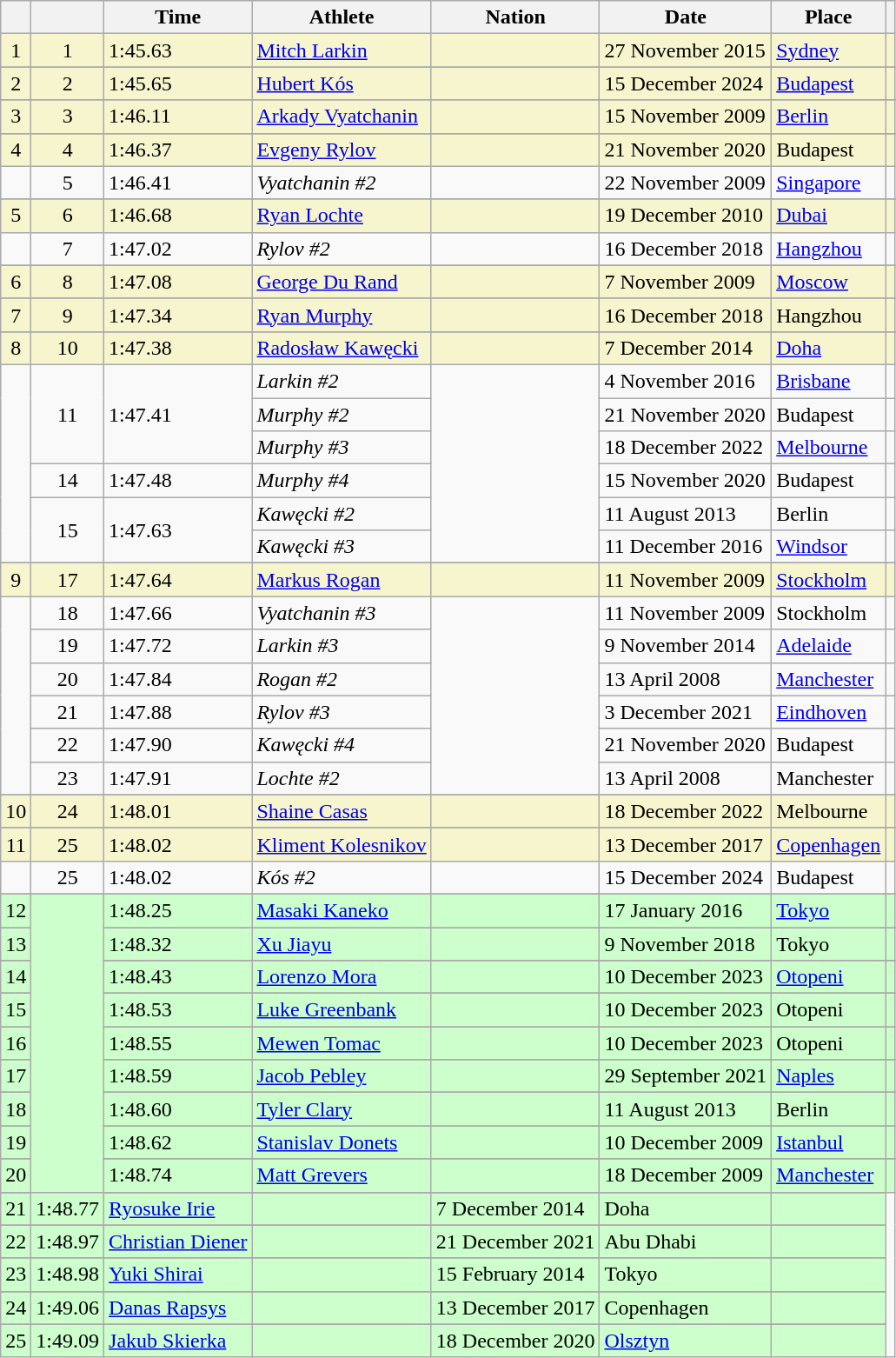<table class="wikitable sortable">
<tr>
<th></th>
<th></th>
<th>Time</th>
<th>Athlete</th>
<th>Nation</th>
<th>Date</th>
<th>Place</th>
<th class="unsortable"></th>
</tr>
<tr bgcolor=f6F5CE>
<td align=center>1</td>
<td align=center>1</td>
<td>1:45.63</td>
<td><a href='#'>Mitch Larkin</a></td>
<td></td>
<td>27 November 2015</td>
<td><a href='#'>Sydney</a></td>
<td></td>
</tr>
<tr>
</tr>
<tr bgcolor=f6F5CE>
<td align=center>2</td>
<td align=center>2</td>
<td>1:45.65</td>
<td><a href='#'>Hubert Kós</a></td>
<td></td>
<td>15 December 2024</td>
<td><a href='#'>Budapest</a></td>
<td></td>
</tr>
<tr>
</tr>
<tr bgcolor=f6F5CE>
<td align=center>3</td>
<td align=center>3</td>
<td>1:46.11</td>
<td><a href='#'>Arkady Vyatchanin</a></td>
<td></td>
<td>15 November 2009</td>
<td><a href='#'>Berlin</a></td>
<td></td>
</tr>
<tr>
</tr>
<tr bgcolor=f6F5CE>
<td align=center>4</td>
<td align=center>4</td>
<td>1:46.37</td>
<td><a href='#'>Evgeny Rylov</a></td>
<td></td>
<td>21 November 2020</td>
<td>Budapest</td>
<td></td>
</tr>
<tr>
<td></td>
<td align=center>5</td>
<td>1:46.41</td>
<td><em>Vyatchanin #2</em></td>
<td></td>
<td>22 November 2009</td>
<td><a href='#'>Singapore</a></td>
<td></td>
</tr>
<tr>
</tr>
<tr bgcolor=f6F5CE>
<td align=center>5</td>
<td align=center>6</td>
<td>1:46.68</td>
<td><a href='#'>Ryan Lochte</a></td>
<td></td>
<td>19 December 2010</td>
<td><a href='#'>Dubai</a></td>
<td></td>
</tr>
<tr>
<td></td>
<td align=center>7</td>
<td>1:47.02</td>
<td><em>Rylov #2</em></td>
<td></td>
<td>16 December 2018</td>
<td><a href='#'>Hangzhou</a></td>
<td></td>
</tr>
<tr>
</tr>
<tr bgcolor=f6F5CE>
<td align=center>6</td>
<td align=center>8</td>
<td>1:47.08</td>
<td><a href='#'>George Du Rand</a></td>
<td></td>
<td>7 November 2009</td>
<td><a href='#'>Moscow</a></td>
<td></td>
</tr>
<tr>
</tr>
<tr bgcolor=f6F5CE>
<td align=center>7</td>
<td align=center>9</td>
<td>1:47.34</td>
<td><a href='#'>Ryan Murphy</a></td>
<td></td>
<td>16 December 2018</td>
<td>Hangzhou</td>
<td></td>
</tr>
<tr>
</tr>
<tr bgcolor=f6F5CE>
<td align=center>8</td>
<td align=center>10</td>
<td>1:47.38</td>
<td><a href='#'>Radosław Kawęcki</a></td>
<td></td>
<td>7 December 2014</td>
<td><a href='#'>Doha</a></td>
<td></td>
</tr>
<tr>
<td rowspan="6"></td>
<td rowspan="3" align=center>11</td>
<td rowspan="3">1:47.41</td>
<td><em>Larkin #2</em></td>
<td rowspan="6"></td>
<td>4 November 2016</td>
<td><a href='#'>Brisbane</a></td>
<td></td>
</tr>
<tr>
<td><em>Murphy #2</em></td>
<td>21 November 2020</td>
<td>Budapest</td>
<td></td>
</tr>
<tr>
<td><em>Murphy #3</em></td>
<td>18 December 2022</td>
<td><a href='#'>Melbourne</a></td>
<td></td>
</tr>
<tr>
<td align=center>14</td>
<td>1:47.48</td>
<td><em>Murphy #4</em></td>
<td>15 November 2020</td>
<td>Budapest</td>
<td></td>
</tr>
<tr>
<td rowspan="2" align=center>15</td>
<td rowspan="2">1:47.63</td>
<td><em>Kawęcki #2</em></td>
<td>11 August 2013</td>
<td>Berlin</td>
<td></td>
</tr>
<tr>
<td><em>Kawęcki #3</em></td>
<td>11 December 2016</td>
<td><a href='#'>Windsor</a></td>
<td></td>
</tr>
<tr>
</tr>
<tr bgcolor=f6F5CE>
<td align=center>9</td>
<td align=center>17</td>
<td>1:47.64</td>
<td><a href='#'>Markus Rogan</a></td>
<td></td>
<td>11 November 2009</td>
<td><a href='#'>Stockholm</a></td>
<td></td>
</tr>
<tr>
<td rowspan="6"></td>
<td align=center>18</td>
<td>1:47.66</td>
<td><em>Vyatchanin #3</em></td>
<td rowspan="6"></td>
<td>11 November 2009</td>
<td>Stockholm</td>
<td></td>
</tr>
<tr>
<td align=center>19</td>
<td>1:47.72</td>
<td><em>Larkin #3</em></td>
<td>9 November 2014</td>
<td><a href='#'>Adelaide</a></td>
<td></td>
</tr>
<tr>
<td align=center>20</td>
<td>1:47.84</td>
<td><em>Rogan #2</em></td>
<td>13 April 2008</td>
<td><a href='#'>Manchester</a></td>
<td></td>
</tr>
<tr>
<td align=center>21</td>
<td>1:47.88</td>
<td><em>Rylov #3</em></td>
<td>3 December 2021</td>
<td><a href='#'>Eindhoven</a></td>
<td></td>
</tr>
<tr>
<td align=center>22</td>
<td>1:47.90</td>
<td><em>Kawęcki #4</em></td>
<td>21 November 2020</td>
<td>Budapest</td>
<td></td>
</tr>
<tr>
<td align=center>23</td>
<td>1:47.91</td>
<td><em>Lochte #2</em></td>
<td>13 April 2008</td>
<td>Manchester</td>
<td></td>
</tr>
<tr>
</tr>
<tr bgcolor=f6F5CE>
<td align=center>10</td>
<td align=center>24</td>
<td>1:48.01</td>
<td><a href='#'>Shaine Casas</a></td>
<td></td>
<td>18 December 2022</td>
<td>Melbourne</td>
<td></td>
</tr>
<tr>
</tr>
<tr bgcolor=f6F5CE>
<td align=center>11</td>
<td align=center>25</td>
<td>1:48.02</td>
<td><a href='#'>Kliment Kolesnikov</a></td>
<td></td>
<td>13 December 2017</td>
<td><a href='#'>Copenhagen</a></td>
<td></td>
</tr>
<tr>
<td></td>
<td align=center>25</td>
<td>1:48.02</td>
<td><em>Kós #2</em></td>
<td></td>
<td>15 December 2024</td>
<td>Budapest</td>
<td></td>
</tr>
<tr>
</tr>
<tr bgcolor=CCFFCC>
<td align=center>12</td>
<td rowspan="18"></td>
<td>1:48.25</td>
<td><a href='#'>Masaki Kaneko</a></td>
<td></td>
<td>17 January 2016</td>
<td><a href='#'>Tokyo</a></td>
<td></td>
</tr>
<tr>
</tr>
<tr bgcolor=CCFFCC>
<td align=center>13</td>
<td>1:48.32</td>
<td><a href='#'>Xu Jiayu</a></td>
<td></td>
<td>9 November 2018</td>
<td>Tokyo</td>
<td></td>
</tr>
<tr>
</tr>
<tr bgcolor=CCFFCC>
<td align=center>14</td>
<td>1:48.43</td>
<td><a href='#'>Lorenzo Mora</a></td>
<td></td>
<td>10 December 2023</td>
<td><a href='#'>Otopeni</a></td>
<td></td>
</tr>
<tr>
</tr>
<tr bgcolor=CCFFCC>
<td align=center>15</td>
<td>1:48.53</td>
<td><a href='#'>Luke Greenbank</a></td>
<td></td>
<td>10 December 2023</td>
<td>Otopeni</td>
<td></td>
</tr>
<tr>
</tr>
<tr bgcolor=CCFFCC>
<td align=center>16</td>
<td>1:48.55</td>
<td><a href='#'>Mewen Tomac</a></td>
<td></td>
<td>10 December 2023</td>
<td>Otopeni</td>
<td></td>
</tr>
<tr>
</tr>
<tr bgcolor=CCFFCC>
<td align=center>17</td>
<td>1:48.59</td>
<td><a href='#'>Jacob Pebley</a></td>
<td></td>
<td>29 September 2021</td>
<td><a href='#'>Naples</a></td>
<td></td>
</tr>
<tr>
</tr>
<tr bgcolor=CCFFCC>
<td align=center>18</td>
<td>1:48.60</td>
<td><a href='#'>Tyler Clary</a></td>
<td></td>
<td>11 August 2013</td>
<td>Berlin</td>
<td></td>
</tr>
<tr>
</tr>
<tr bgcolor=CCFFCC>
<td align=center>19</td>
<td>1:48.62</td>
<td><a href='#'>Stanislav Donets</a></td>
<td></td>
<td>10 December 2009</td>
<td><a href='#'>Istanbul</a></td>
<td></td>
</tr>
<tr>
</tr>
<tr bgcolor=CCFFCC>
<td align=center>20</td>
<td>1:48.74</td>
<td><a href='#'>Matt Grevers</a></td>
<td></td>
<td>18 December 2009</td>
<td><a href='#'>Manchester</a></td>
<td></td>
</tr>
<tr>
</tr>
<tr bgcolor=CCFFCC>
<td align=center>21</td>
<td>1:48.77</td>
<td><a href='#'>Ryosuke Irie</a></td>
<td></td>
<td>7 December 2014</td>
<td>Doha</td>
<td></td>
</tr>
<tr>
</tr>
<tr bgcolor=CCFFCC>
<td align=center>22</td>
<td>1:48.97</td>
<td><a href='#'>Christian Diener</a></td>
<td></td>
<td>21 December 2021</td>
<td>Abu Dhabi</td>
<td></td>
</tr>
<tr>
</tr>
<tr bgcolor=CCFFCC>
<td align=center>23</td>
<td>1:48.98</td>
<td><a href='#'>Yuki Shirai</a></td>
<td></td>
<td>15 February 2014</td>
<td>Tokyo</td>
<td></td>
</tr>
<tr>
</tr>
<tr bgcolor=CCFFCC>
<td align=center>24</td>
<td>1:49.06</td>
<td><a href='#'>Danas Rapsys</a></td>
<td></td>
<td>13 December 2017</td>
<td>Copenhagen</td>
<td></td>
</tr>
<tr>
</tr>
<tr bgcolor=CCFFCC>
<td align=center>25</td>
<td>1:49.09</td>
<td><a href='#'>Jakub Skierka</a></td>
<td></td>
<td>18 December 2020</td>
<td><a href='#'>Olsztyn</a></td>
<td></td>
</tr>
</table>
